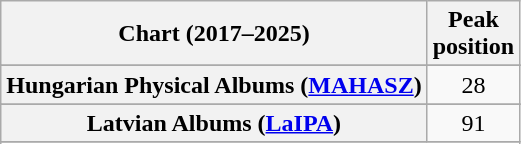<table class="wikitable sortable plainrowheaders" style="text-align:center">
<tr>
<th scope="col">Chart (2017–2025)</th>
<th scope="col">Peak<br>position</th>
</tr>
<tr>
</tr>
<tr>
</tr>
<tr>
</tr>
<tr>
</tr>
<tr>
</tr>
<tr>
</tr>
<tr>
</tr>
<tr>
</tr>
<tr>
</tr>
<tr>
</tr>
<tr>
<th scope="row">Hungarian Physical Albums (<a href='#'>MAHASZ</a>)</th>
<td>28</td>
</tr>
<tr>
</tr>
<tr>
<th scope="row">Latvian Albums (<a href='#'>LaIPA</a>)</th>
<td>91</td>
</tr>
<tr>
</tr>
<tr>
</tr>
<tr>
</tr>
<tr>
</tr>
<tr>
</tr>
<tr>
</tr>
<tr>
</tr>
<tr>
</tr>
<tr>
</tr>
</table>
